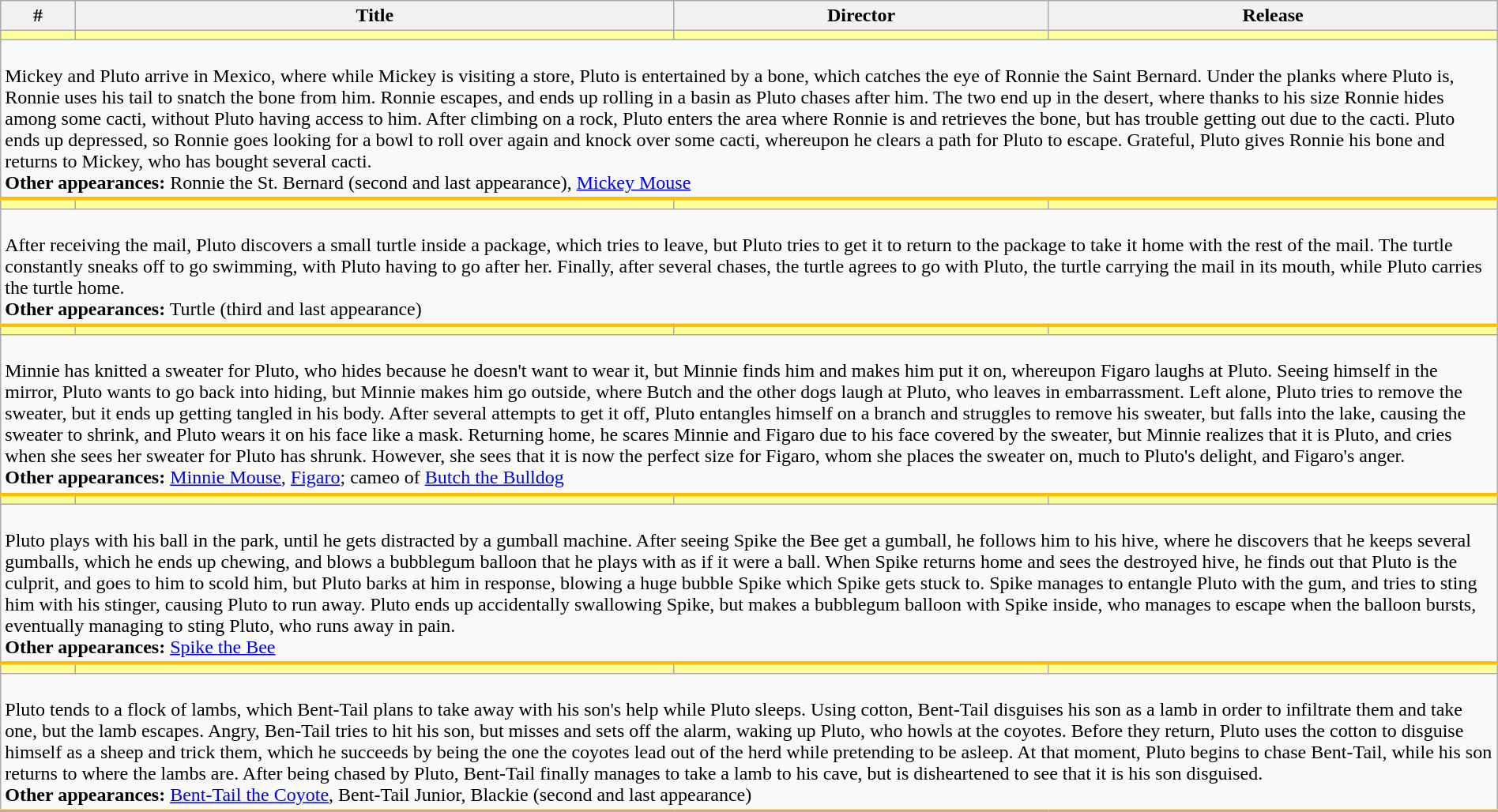<table class="wikitable sortable" width="100%">
<tr>
<th width="5%">#</th>
<th width="40%">Title</th>
<th width="25%" class="unsortable">Director</th>
<th width="30%">Release</th>
</tr>
<tr>
<td style="background-color: #FFFF99"></td>
<td style="background-color: #FFFF99"></td>
<td style="background-color: #FFFF99"></td>
<td style="background-color: #FFFF99"></td>
</tr>
<tr class="expand-child" style="border-bottom: 3px solid #FFBF00;">
<td colspan="4"><br>Mickey and Pluto arrive in Mexico, where while Mickey is visiting a store, Pluto is entertained by a bone, which catches the eye of Ronnie the Saint Bernard. Under the planks where Pluto is, Ronnie uses his tail to snatch the bone from him. Ronnie escapes, and ends up rolling in a basin as Pluto chases after him. The two end up in the desert, where thanks to his size Ronnie hides among some cacti, without Pluto having access to him. After climbing on a rock, Pluto enters the area where Ronnie is and retrieves the bone, but has trouble getting out due to the cacti. Pluto ends up depressed, so Ronnie goes looking for a bowl to roll over again and knock over some cacti, whereupon he clears a path for Pluto to escape. Grateful, Pluto gives Ronnie his bone and returns to Mickey, who has bought several cacti.<br><strong>Other appearances:</strong> Ronnie the St. Bernard (second and last appearance), <a href='#'>Mickey Mouse</a></td>
</tr>
<tr>
<td style="background-color: #FFFF99"></td>
<td style="background-color: #FFFF99"></td>
<td style="background-color: #FFFF99"></td>
<td style="background-color: #FFFF99"></td>
</tr>
<tr class="expand-child" style="border-bottom: 3px solid #FFBF00;">
<td colspan="4"><br>After receiving the mail, Pluto discovers a small turtle inside a package, which tries to leave, but Pluto tries to get it to return to the package to take it home with the rest of the mail. The turtle constantly sneaks off to go swimming, with Pluto having to go after her. Finally, after several chases, the turtle agrees to go with Pluto, the turtle carrying the mail in its mouth, while Pluto carries the turtle home.<br><strong>Other appearances:</strong> Turtle (third and last appearance)</td>
</tr>
<tr>
<td style="background-color: #FFFF99"></td>
<td style="background-color: #FFFF99"></td>
<td style="background-color: #FFFF99"></td>
<td style="background-color: #FFFF99"></td>
</tr>
<tr class="expand-child" style="border-bottom: 3px solid #FFBF00;">
<td colspan="4"><br>Minnie has knitted a sweater for Pluto, who hides because he doesn't want to wear it, but Minnie finds him and makes him put it on, whereupon Figaro laughs at Pluto. Seeing himself in the mirror, Pluto wants to go back into hiding, but Minnie makes him go outside, where Butch and the other dogs laugh at Pluto, who leaves in embarrassment. Left alone, Pluto tries to remove the sweater, but it ends up getting tangled in his body. After several attempts to get it off, Pluto entangles himself on a branch and struggles to remove his sweater, but falls into the lake, causing the sweater to shrink, and Pluto wears it on his face like a mask. Returning home, he scares Minnie and Figaro due to his face covered by the sweater, but Minnie realizes that it is Pluto, and cries when she sees her sweater for Pluto has shrunk. However, she sees that it is now the perfect size for Figaro, whom she places the sweater on, much to Pluto's delight, and Figaro's anger.<br><strong>Other appearances:</strong> <a href='#'>Minnie Mouse</a>, <a href='#'>Figaro</a>; cameo of <a href='#'>Butch the Bulldog</a></td>
</tr>
<tr>
<td style="background-color: #FFFF99"></td>
<td style="background-color: #FFFF99"></td>
<td style="background-color: #FFFF99"></td>
<td style="background-color: #FFFF99"></td>
</tr>
<tr class="expand-child" style="border-bottom: 3px solid #FFBF00;">
<td colspan="4"><br>Pluto plays with his ball in the park, until he gets distracted by a gumball machine. After seeing Spike the Bee get a gumball, he follows him to his hive, where he discovers that he keeps several gumballs, which he ends up chewing, and blows a bubblegum balloon that he plays with as if it were a ball. When Spike returns home and sees the destroyed hive, he finds out that Pluto is the culprit, and goes to him to scold him, but Pluto barks at him in response, blowing a huge bubble Spike which Spike gets stuck to. Spike manages to entangle Pluto with the gum, and tries to sting him with his stinger, causing Pluto to run away. Pluto ends up accidentally swallowing Spike, but makes a bubblegum balloon with Spike inside, who manages to escape when the balloon bursts, eventually managing to sting Pluto, who runs away in pain.<br><strong>Other appearances:</strong> <a href='#'>Spike the Bee</a></td>
</tr>
<tr>
<td style="background-color: #FFFF99"></td>
<td style="background-color: #FFFF99"></td>
<td style="background-color: #FFFF99"></td>
<td style="background-color: #FFFF99"></td>
</tr>
<tr class="expand-child" style="border-bottom: 3px solid #FFBF00;">
<td colspan="4"><br>Pluto tends to a flock of lambs, which Bent-Tail plans to take away with his son's help while Pluto sleeps. Using cotton, Bent-Tail disguises his son as a lamb in order to infiltrate them and take one, but the lamb escapes. Angry, Ben-Tail tries to hit his son, but misses and sets off the alarm, waking up Pluto, who howls at the coyotes. Before they return, Pluto uses the cotton to disguise himself as a sheep and trick them, which he succeeds by being the one the coyotes lead out of the herd while pretending to be asleep. At that moment, Pluto begins to chase Bent-Tail, while his son returns to where the lambs are. After being chased by Pluto, Bent-Tail finally manages to take a lamb to his cave, but is disheartened to see that it is his son disguised.<br><strong>Other appearances:</strong> <a href='#'>Bent-Tail the Coyote</a>, Bent-Tail Junior, Blackie (second and last appearance)</td>
</tr>
<tr>
</tr>
</table>
